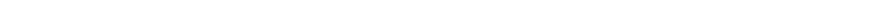<table style="width:66%; text-align:center;">
<tr style="color:white;">
<td style="background:"><strong>32</strong></td>
<td style="background:"><strong>1</strong></td>
<td style="background:"><strong>6</strong></td>
<td style="background:"><strong>39</strong></td>
</tr>
</table>
